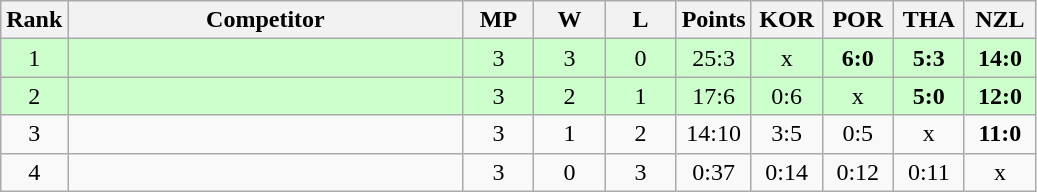<table class="wikitable" style="text-align:center">
<tr>
<th>Rank</th>
<th style="width:16em">Competitor</th>
<th style="width:2.5em">MP</th>
<th style="width:2.5em">W</th>
<th style="width:2.5em">L</th>
<th>Points</th>
<th style="width:2.5em">KOR</th>
<th style="width:2.5em">POR</th>
<th style="width:2.5em">THA</th>
<th style="width:2.5em">NZL</th>
</tr>
<tr style="background:#cfc;">
<td>1</td>
<td style="text-align:left"></td>
<td>3</td>
<td>3</td>
<td>0</td>
<td>25:3</td>
<td>x</td>
<td><strong>6:0</strong></td>
<td><strong>5:3</strong></td>
<td><strong>14:0</strong></td>
</tr>
<tr style="background:#cfc;">
<td>2</td>
<td style="text-align:left"></td>
<td>3</td>
<td>2</td>
<td>1</td>
<td>17:6</td>
<td>0:6</td>
<td>x</td>
<td><strong>5:0</strong></td>
<td><strong>12:0</strong></td>
</tr>
<tr>
<td>3</td>
<td style="text-align:left"></td>
<td>3</td>
<td>1</td>
<td>2</td>
<td>14:10</td>
<td>3:5</td>
<td>0:5</td>
<td>x</td>
<td><strong>11:0</strong></td>
</tr>
<tr>
<td>4</td>
<td style="text-align:left"></td>
<td>3</td>
<td>0</td>
<td>3</td>
<td>0:37</td>
<td>0:14</td>
<td>0:12</td>
<td>0:11</td>
<td>x</td>
</tr>
</table>
